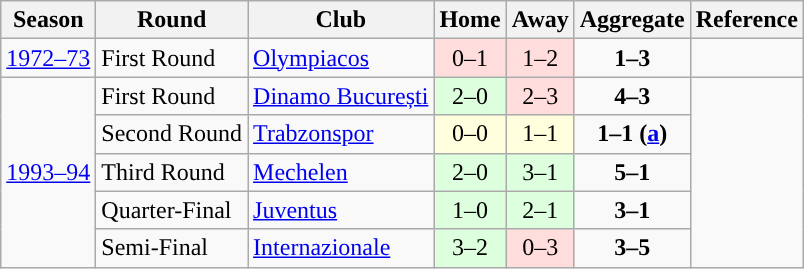<table class="wikitable">
<tr>
<th>Season</th>
<th>Round</th>
<th>Club</th>
<th>Home</th>
<th>Away</th>
<th>Aggregate</th>
<th>Reference</th>
</tr>
<tr>
<td><a href='#'>1972–73</a></td>
<td>First Round</td>
<td> <a href='#'>Olympiacos</a></td>
<td style="text-align:center; background:#fdd;">0–1</td>
<td style="text-align:center; background:#fdd;">1–2</td>
<td style="text-align:center;"><strong>1–3</strong></td>
<td style="text-align:center;"></td>
</tr>
<tr>
<td rowspan=5><a href='#'>1993–94</a></td>
<td>First Round</td>
<td> <a href='#'>Dinamo București</a></td>
<td style="text-align:center; background:#dfd;">2–0</td>
<td style="text-align:center; background:#fdd;">2–3</td>
<td style="text-align:center;"><strong>4–3</strong></td>
<td rowspan=5 style="text-align:center;"></td>
</tr>
<tr>
<td>Second Round</td>
<td> <a href='#'>Trabzonspor</a></td>
<td style="text-align:center; background:#ffd;">0–0</td>
<td style="text-align:center; background:#ffd;">1–1</td>
<td style="text-align:center;"><strong>1–1 (<a href='#'>a</a>)</strong></td>
</tr>
<tr>
<td>Third Round</td>
<td> <a href='#'>Mechelen</a></td>
<td style="text-align:center; background:#dfd;">2–0</td>
<td style="text-align:center; background:#dfd;">3–1</td>
<td style="text-align:center;"><strong>5–1</strong></td>
</tr>
<tr>
<td>Quarter-Final</td>
<td> <a href='#'>Juventus</a></td>
<td style="text-align:center; background:#dfd;">1–0</td>
<td style="text-align:center; background:#dfd;">2–1</td>
<td style="text-align:center;"><strong>3–1</strong></td>
</tr>
<tr>
<td>Semi-Final</td>
<td> <a href='#'>Internazionale</a></td>
<td style="text-align:center; background:#dfd;">3–2</td>
<td style="text-align:center; background:#fdd;">0–3</td>
<td style="text-align:center;"><strong>3–5</strong></td>
</tr>
</table>
